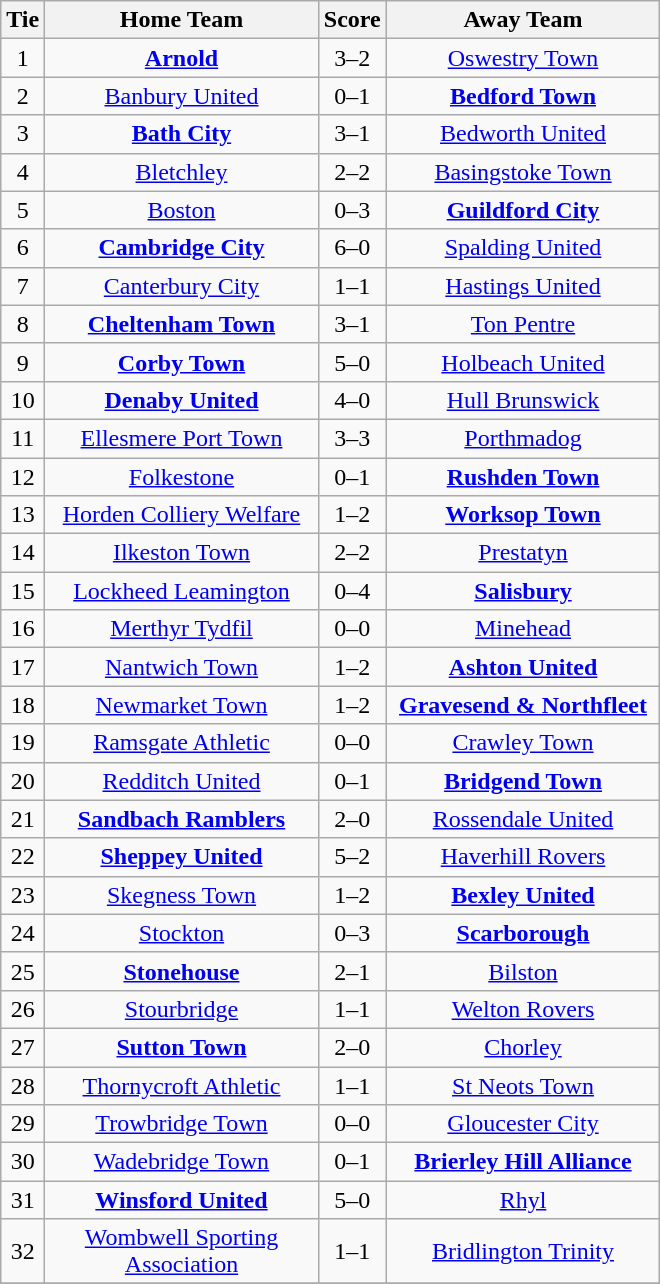<table class="wikitable" style="text-align:center;">
<tr>
<th width=20>Tie</th>
<th width=175>Home Team</th>
<th width=20>Score</th>
<th width=175>Away Team</th>
</tr>
<tr>
<td>1</td>
<td><strong><a href='#'>Arnold</a></strong></td>
<td>3–2</td>
<td><a href='#'>Oswestry Town</a></td>
</tr>
<tr>
<td>2</td>
<td><a href='#'>Banbury United</a></td>
<td>0–1</td>
<td><strong><a href='#'>Bedford Town</a></strong></td>
</tr>
<tr>
<td>3</td>
<td><strong><a href='#'>Bath City</a></strong></td>
<td>3–1</td>
<td><a href='#'>Bedworth United</a></td>
</tr>
<tr>
<td>4</td>
<td><a href='#'>Bletchley</a></td>
<td>2–2</td>
<td><a href='#'>Basingstoke Town</a></td>
</tr>
<tr>
<td>5</td>
<td><a href='#'>Boston</a></td>
<td>0–3</td>
<td><strong><a href='#'>Guildford City</a></strong></td>
</tr>
<tr>
<td>6</td>
<td><strong><a href='#'>Cambridge City</a></strong></td>
<td>6–0</td>
<td><a href='#'>Spalding United</a></td>
</tr>
<tr>
<td>7</td>
<td><a href='#'>Canterbury City</a></td>
<td>1–1</td>
<td><a href='#'>Hastings United</a></td>
</tr>
<tr>
<td>8</td>
<td><strong><a href='#'>Cheltenham Town</a></strong></td>
<td>3–1</td>
<td><a href='#'>Ton Pentre</a></td>
</tr>
<tr>
<td>9</td>
<td><strong><a href='#'>Corby Town</a></strong></td>
<td>5–0</td>
<td><a href='#'>Holbeach United</a></td>
</tr>
<tr>
<td>10</td>
<td><strong><a href='#'>Denaby United</a></strong></td>
<td>4–0</td>
<td><a href='#'>Hull Brunswick</a></td>
</tr>
<tr>
<td>11</td>
<td><a href='#'>Ellesmere Port Town</a></td>
<td>3–3</td>
<td><a href='#'>Porthmadog</a></td>
</tr>
<tr>
<td>12</td>
<td><a href='#'>Folkestone</a></td>
<td>0–1</td>
<td><strong><a href='#'>Rushden Town</a></strong></td>
</tr>
<tr>
<td>13</td>
<td><a href='#'>Horden Colliery Welfare</a></td>
<td>1–2</td>
<td><strong><a href='#'>Worksop Town</a></strong></td>
</tr>
<tr>
<td>14</td>
<td><a href='#'>Ilkeston Town</a></td>
<td>2–2</td>
<td><a href='#'>Prestatyn</a></td>
</tr>
<tr>
<td>15</td>
<td><a href='#'>Lockheed Leamington</a></td>
<td>0–4</td>
<td><strong><a href='#'>Salisbury</a></strong></td>
</tr>
<tr>
<td>16</td>
<td><a href='#'>Merthyr Tydfil</a></td>
<td>0–0</td>
<td><a href='#'>Minehead</a></td>
</tr>
<tr>
<td>17</td>
<td><a href='#'>Nantwich Town</a></td>
<td>1–2</td>
<td><strong><a href='#'>Ashton United</a></strong></td>
</tr>
<tr>
<td>18</td>
<td><a href='#'>Newmarket Town</a></td>
<td>1–2</td>
<td><strong><a href='#'>Gravesend & Northfleet</a></strong></td>
</tr>
<tr>
<td>19</td>
<td><a href='#'>Ramsgate Athletic</a></td>
<td>0–0</td>
<td><a href='#'>Crawley Town</a></td>
</tr>
<tr>
<td>20</td>
<td><a href='#'>Redditch United</a></td>
<td>0–1</td>
<td><strong><a href='#'>Bridgend Town</a></strong></td>
</tr>
<tr>
<td>21</td>
<td><strong><a href='#'>Sandbach Ramblers</a></strong></td>
<td>2–0</td>
<td><a href='#'>Rossendale United</a></td>
</tr>
<tr>
<td>22</td>
<td><strong><a href='#'>Sheppey United</a></strong></td>
<td>5–2</td>
<td><a href='#'>Haverhill Rovers</a></td>
</tr>
<tr>
<td>23</td>
<td><a href='#'>Skegness Town</a></td>
<td>1–2</td>
<td><strong><a href='#'>Bexley United</a></strong></td>
</tr>
<tr>
<td>24</td>
<td><a href='#'>Stockton</a></td>
<td>0–3</td>
<td><strong><a href='#'>Scarborough</a></strong></td>
</tr>
<tr>
<td>25</td>
<td><strong><a href='#'>Stonehouse</a></strong></td>
<td>2–1</td>
<td><a href='#'>Bilston</a></td>
</tr>
<tr>
<td>26</td>
<td><a href='#'>Stourbridge</a></td>
<td>1–1</td>
<td><a href='#'>Welton Rovers</a></td>
</tr>
<tr>
<td>27</td>
<td><strong><a href='#'>Sutton Town</a></strong></td>
<td>2–0</td>
<td><a href='#'>Chorley</a></td>
</tr>
<tr>
<td>28</td>
<td><a href='#'>Thornycroft Athletic</a></td>
<td>1–1</td>
<td><a href='#'>St Neots Town</a></td>
</tr>
<tr>
<td>29</td>
<td><a href='#'>Trowbridge Town</a></td>
<td>0–0</td>
<td><a href='#'>Gloucester City</a></td>
</tr>
<tr>
<td>30</td>
<td><a href='#'>Wadebridge Town</a></td>
<td>0–1</td>
<td><strong><a href='#'>Brierley Hill Alliance</a></strong></td>
</tr>
<tr>
<td>31</td>
<td><strong><a href='#'>Winsford United</a></strong></td>
<td>5–0</td>
<td><a href='#'>Rhyl</a></td>
</tr>
<tr>
<td>32</td>
<td><a href='#'>Wombwell Sporting Association</a></td>
<td>1–1</td>
<td><a href='#'>Bridlington Trinity</a></td>
</tr>
<tr>
</tr>
</table>
